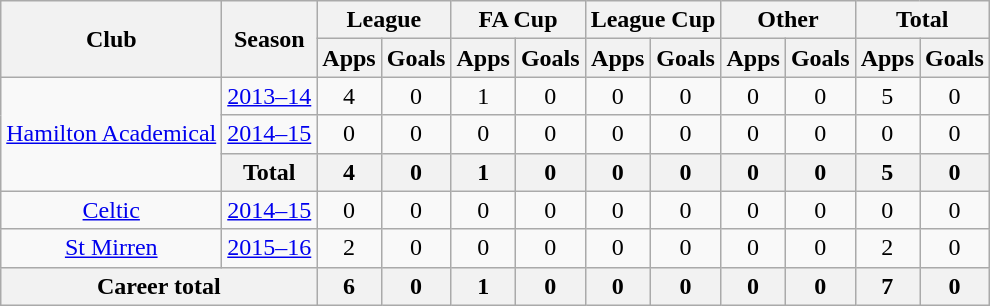<table class="wikitable" style="text-align: center;">
<tr>
<th rowspan="2">Club</th>
<th rowspan="2">Season</th>
<th colspan="2">League</th>
<th colspan="2">FA Cup</th>
<th colspan="2">League Cup</th>
<th colspan="2">Other</th>
<th colspan="2">Total</th>
</tr>
<tr>
<th>Apps</th>
<th>Goals</th>
<th>Apps</th>
<th>Goals</th>
<th>Apps</th>
<th>Goals</th>
<th>Apps</th>
<th>Goals</th>
<th>Apps</th>
<th>Goals</th>
</tr>
<tr>
<td rowspan="3" valign="center"><a href='#'>Hamilton Academical</a></td>
<td><a href='#'>2013–14</a></td>
<td>4</td>
<td>0</td>
<td>1</td>
<td>0</td>
<td>0</td>
<td>0</td>
<td>0</td>
<td>0</td>
<td>5</td>
<td>0</td>
</tr>
<tr>
<td><a href='#'>2014–15</a></td>
<td>0</td>
<td>0</td>
<td>0</td>
<td>0</td>
<td>0</td>
<td>0</td>
<td>0</td>
<td>0</td>
<td>0</td>
<td>0</td>
</tr>
<tr>
<th>Total</th>
<th>4</th>
<th>0</th>
<th>1</th>
<th>0</th>
<th>0</th>
<th>0</th>
<th>0</th>
<th>0</th>
<th>5</th>
<th>0</th>
</tr>
<tr>
<td><a href='#'>Celtic</a></td>
<td><a href='#'>2014–15</a></td>
<td>0</td>
<td>0</td>
<td>0</td>
<td>0</td>
<td>0</td>
<td>0</td>
<td>0</td>
<td>0</td>
<td>0</td>
<td>0</td>
</tr>
<tr>
<td><a href='#'>St Mirren</a></td>
<td><a href='#'>2015–16</a></td>
<td>2</td>
<td>0</td>
<td>0</td>
<td>0</td>
<td>0</td>
<td>0</td>
<td>0</td>
<td>0</td>
<td>2</td>
<td>0</td>
</tr>
<tr>
<th colspan="2">Career total</th>
<th>6</th>
<th>0</th>
<th>1</th>
<th>0</th>
<th>0</th>
<th>0</th>
<th>0</th>
<th>0</th>
<th>7</th>
<th>0</th>
</tr>
</table>
